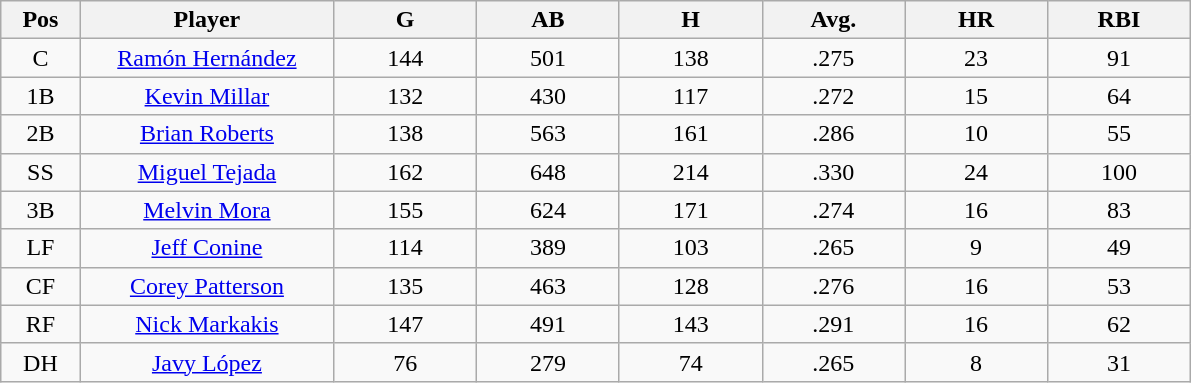<table class="wikitable sortable">
<tr>
<th bgcolor="#DDDDFF" width="5%">Pos</th>
<th bgcolor="#DDDDFF" width="16%">Player</th>
<th bgcolor="#DDDDFF" width="9%">G</th>
<th bgcolor="#DDDDFF" width="9%">AB</th>
<th bgcolor="#DDDDFF" width="9%">H</th>
<th bgcolor="#DDDDFF" width="9%">Avg.</th>
<th bgcolor="#DDDDFF" width="9%">HR</th>
<th bgcolor="#DDDDFF" width="9%">RBI</th>
</tr>
<tr align=center>
<td>C</td>
<td><a href='#'>Ramón Hernández</a></td>
<td>144</td>
<td>501</td>
<td>138</td>
<td>.275</td>
<td>23</td>
<td>91</td>
</tr>
<tr align=center>
<td>1B</td>
<td><a href='#'>Kevin Millar</a></td>
<td>132</td>
<td>430</td>
<td>117</td>
<td>.272</td>
<td>15</td>
<td>64</td>
</tr>
<tr align=center>
<td>2B</td>
<td><a href='#'>Brian Roberts</a></td>
<td>138</td>
<td>563</td>
<td>161</td>
<td>.286</td>
<td>10</td>
<td>55</td>
</tr>
<tr align=center>
<td>SS</td>
<td><a href='#'>Miguel Tejada</a></td>
<td>162</td>
<td>648</td>
<td>214</td>
<td>.330</td>
<td>24</td>
<td>100</td>
</tr>
<tr align=center>
<td>3B</td>
<td><a href='#'>Melvin Mora</a></td>
<td>155</td>
<td>624</td>
<td>171</td>
<td>.274</td>
<td>16</td>
<td>83</td>
</tr>
<tr align=center>
<td>LF</td>
<td><a href='#'>Jeff Conine</a></td>
<td>114</td>
<td>389</td>
<td>103</td>
<td>.265</td>
<td>9</td>
<td>49</td>
</tr>
<tr align=center>
<td>CF</td>
<td><a href='#'>Corey Patterson</a></td>
<td>135</td>
<td>463</td>
<td>128</td>
<td>.276</td>
<td>16</td>
<td>53</td>
</tr>
<tr align=center>
<td>RF</td>
<td><a href='#'>Nick Markakis</a></td>
<td>147</td>
<td>491</td>
<td>143</td>
<td>.291</td>
<td>16</td>
<td>62</td>
</tr>
<tr align=center>
<td>DH</td>
<td><a href='#'>Javy López</a></td>
<td>76</td>
<td>279</td>
<td>74</td>
<td>.265</td>
<td>8</td>
<td>31</td>
</tr>
</table>
